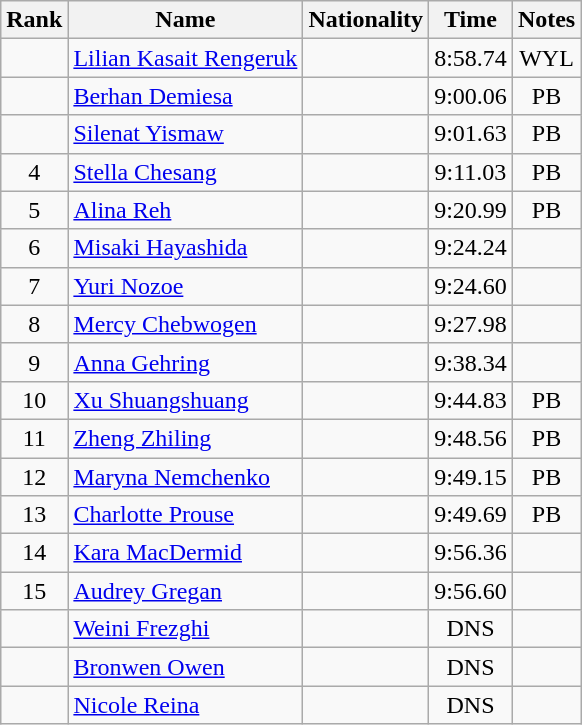<table class="wikitable sortable" style="text-align:center">
<tr>
<th>Rank</th>
<th>Name</th>
<th>Nationality</th>
<th>Time</th>
<th>Notes</th>
</tr>
<tr>
<td></td>
<td align="left"><a href='#'>Lilian Kasait Rengeruk</a></td>
<td align=left></td>
<td>8:58.74</td>
<td>WYL</td>
</tr>
<tr>
<td></td>
<td align="left"><a href='#'>Berhan Demiesa</a></td>
<td align=left></td>
<td>9:00.06</td>
<td>PB</td>
</tr>
<tr>
<td></td>
<td align="left"><a href='#'>Silenat Yismaw</a></td>
<td align=left></td>
<td>9:01.63</td>
<td>PB</td>
</tr>
<tr>
<td>4</td>
<td align="left"><a href='#'>Stella Chesang</a></td>
<td align=left></td>
<td>9:11.03</td>
<td>PB</td>
</tr>
<tr>
<td>5</td>
<td align="left"><a href='#'>Alina Reh</a></td>
<td align=left></td>
<td>9:20.99</td>
<td>PB</td>
</tr>
<tr>
<td>6</td>
<td align="left"><a href='#'>Misaki Hayashida</a></td>
<td align=left></td>
<td>9:24.24</td>
<td></td>
</tr>
<tr>
<td>7</td>
<td align="left"><a href='#'>Yuri Nozoe</a></td>
<td align=left></td>
<td>9:24.60</td>
<td></td>
</tr>
<tr>
<td>8</td>
<td align="left"><a href='#'>Mercy Chebwogen</a></td>
<td align=left></td>
<td>9:27.98</td>
<td></td>
</tr>
<tr>
<td>9</td>
<td align="left"><a href='#'>Anna Gehring</a></td>
<td align=left></td>
<td>9:38.34</td>
<td></td>
</tr>
<tr>
<td>10</td>
<td align="left"><a href='#'>Xu Shuangshuang</a></td>
<td align=left></td>
<td>9:44.83</td>
<td>PB</td>
</tr>
<tr>
<td>11</td>
<td align="left"><a href='#'>Zheng Zhiling</a></td>
<td align=left></td>
<td>9:48.56</td>
<td>PB</td>
</tr>
<tr>
<td>12</td>
<td align="left"><a href='#'>Maryna Nemchenko</a></td>
<td align=left></td>
<td>9:49.15</td>
<td>PB</td>
</tr>
<tr>
<td>13</td>
<td align="left"><a href='#'>Charlotte Prouse</a></td>
<td align=left></td>
<td>9:49.69</td>
<td>PB</td>
</tr>
<tr>
<td>14</td>
<td align="left"><a href='#'>Kara MacDermid</a></td>
<td align=left></td>
<td>9:56.36</td>
<td></td>
</tr>
<tr>
<td>15</td>
<td align="left"><a href='#'>Audrey Gregan</a></td>
<td align=left></td>
<td>9:56.60</td>
<td></td>
</tr>
<tr>
<td></td>
<td align=left><a href='#'>Weini Frezghi</a></td>
<td align=left></td>
<td>DNS</td>
<td></td>
</tr>
<tr>
<td></td>
<td align=left><a href='#'>Bronwen Owen</a></td>
<td align=left></td>
<td>DNS</td>
<td></td>
</tr>
<tr>
<td></td>
<td align=left><a href='#'>Nicole Reina</a></td>
<td align=left></td>
<td>DNS</td>
<td></td>
</tr>
</table>
